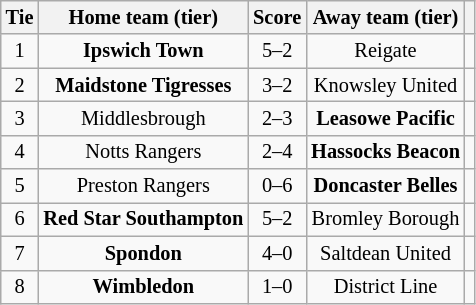<table class="wikitable" style="text-align:center; font-size:85%">
<tr>
<th>Tie</th>
<th>Home team (tier)</th>
<th>Score</th>
<th>Away team (tier)</th>
<th></th>
</tr>
<tr>
<td align="center">1</td>
<td><strong>Ipswich Town</strong></td>
<td align="center">5–2</td>
<td>Reigate</td>
<td></td>
</tr>
<tr>
<td align="center">2</td>
<td><strong>Maidstone Tigresses</strong></td>
<td align="center">3–2</td>
<td>Knowsley United</td>
<td></td>
</tr>
<tr>
<td align="center">3</td>
<td>Middlesbrough</td>
<td align="center">2–3</td>
<td><strong>Leasowe Pacific</strong></td>
<td></td>
</tr>
<tr>
<td align="center">4</td>
<td>Notts Rangers</td>
<td align="center">2–4</td>
<td><strong>Hassocks Beacon</strong></td>
<td></td>
</tr>
<tr>
<td align="center">5</td>
<td>Preston Rangers</td>
<td align="center">0–6</td>
<td><strong>Doncaster Belles</strong></td>
<td></td>
</tr>
<tr>
<td align="center">6</td>
<td><strong>Red Star Southampton</strong></td>
<td align="center">5–2 </td>
<td>Bromley Borough</td>
<td></td>
</tr>
<tr>
<td align="center">7</td>
<td><strong>Spondon</strong></td>
<td align="center">4–0</td>
<td>Saltdean United</td>
<td></td>
</tr>
<tr>
<td align="center">8</td>
<td><strong>Wimbledon</strong></td>
<td align="center">1–0</td>
<td>District Line</td>
<td></td>
</tr>
</table>
